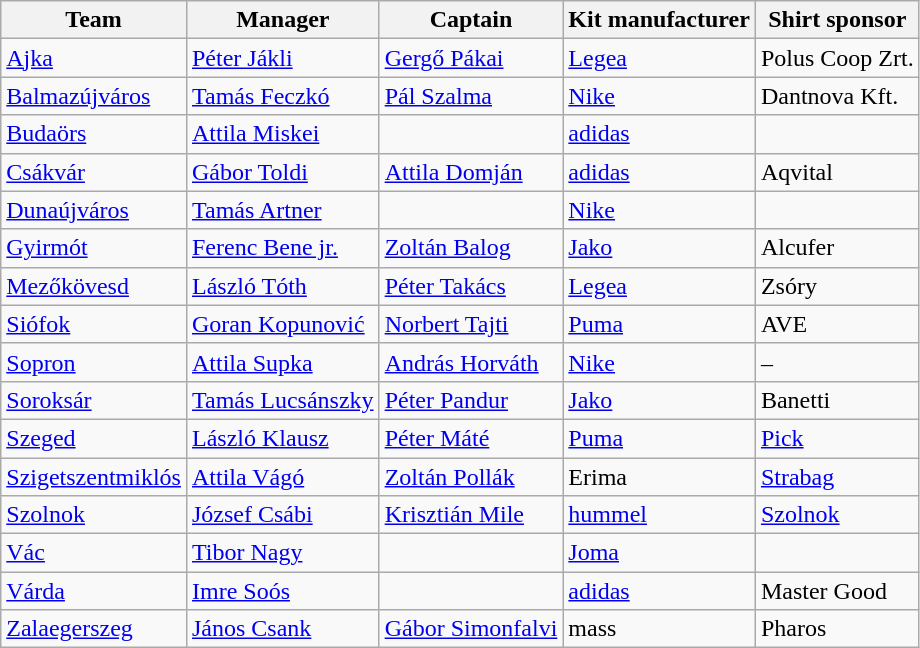<table class="wikitable sortable">
<tr>
<th>Team</th>
<th>Manager</th>
<th>Captain</th>
<th>Kit manufacturer</th>
<th>Shirt sponsor</th>
</tr>
<tr>
<td><a href='#'>Ajka</a></td>
<td> <a href='#'>Péter Jákli</a></td>
<td> <a href='#'>Gergő Pákai</a></td>
<td><a href='#'>Legea</a></td>
<td>Polus Coop Zrt.</td>
</tr>
<tr>
<td><a href='#'>Balmazújváros</a></td>
<td> <a href='#'>Tamás Feczkó</a></td>
<td> <a href='#'>Pál Szalma</a></td>
<td><a href='#'>Nike</a></td>
<td>Dantnova Kft.</td>
</tr>
<tr>
<td><a href='#'>Budaörs</a></td>
<td> <a href='#'>Attila Miskei</a></td>
<td></td>
<td><a href='#'>adidas</a></td>
<td></td>
</tr>
<tr>
<td><a href='#'>Csákvár</a></td>
<td> <a href='#'>Gábor Toldi</a></td>
<td> <a href='#'>Attila Domján</a></td>
<td><a href='#'>adidas</a></td>
<td>Aqvital</td>
</tr>
<tr>
<td><a href='#'>Dunaújváros</a></td>
<td> <a href='#'>Tamás Artner</a></td>
<td></td>
<td><a href='#'>Nike</a></td>
<td></td>
</tr>
<tr>
<td><a href='#'>Gyirmót</a></td>
<td> <a href='#'>Ferenc Bene jr.</a></td>
<td> <a href='#'>Zoltán Balog</a></td>
<td><a href='#'>Jako</a></td>
<td>Alcufer</td>
</tr>
<tr>
<td><a href='#'>Mezőkövesd</a></td>
<td> <a href='#'>László Tóth</a></td>
<td> <a href='#'>Péter Takács</a></td>
<td><a href='#'>Legea</a></td>
<td>Zsóry</td>
</tr>
<tr>
<td><a href='#'>Siófok</a></td>
<td> <a href='#'>Goran Kopunović</a></td>
<td> <a href='#'>Norbert Tajti</a></td>
<td><a href='#'>Puma</a></td>
<td>AVE</td>
</tr>
<tr>
<td><a href='#'>Sopron</a></td>
<td> <a href='#'>Attila Supka</a></td>
<td> <a href='#'>András Horváth</a></td>
<td><a href='#'>Nike</a></td>
<td>–</td>
</tr>
<tr>
<td><a href='#'>Soroksár</a></td>
<td> <a href='#'>Tamás Lucsánszky</a></td>
<td> <a href='#'>Péter Pandur</a></td>
<td><a href='#'>Jako</a></td>
<td>Banetti</td>
</tr>
<tr>
<td><a href='#'>Szeged</a></td>
<td> <a href='#'>László Klausz</a></td>
<td> <a href='#'>Péter Máté</a></td>
<td><a href='#'>Puma</a></td>
<td><a href='#'>Pick</a></td>
</tr>
<tr>
<td><a href='#'>Szigetszentmiklós</a></td>
<td> <a href='#'>Attila Vágó</a></td>
<td> <a href='#'>Zoltán Pollák</a></td>
<td>Erima</td>
<td><a href='#'>Strabag</a></td>
</tr>
<tr>
<td><a href='#'>Szolnok</a></td>
<td> <a href='#'>József Csábi</a></td>
<td> <a href='#'>Krisztián Mile</a></td>
<td><a href='#'>hummel</a></td>
<td><a href='#'>Szolnok</a></td>
</tr>
<tr>
<td><a href='#'>Vác</a></td>
<td> <a href='#'>Tibor Nagy</a></td>
<td></td>
<td><a href='#'>Joma</a></td>
<td></td>
</tr>
<tr>
<td><a href='#'>Várda</a></td>
<td> <a href='#'>Imre Soós</a></td>
<td></td>
<td><a href='#'>adidas</a></td>
<td>Master Good</td>
</tr>
<tr>
<td><a href='#'>Zalaegerszeg</a></td>
<td> <a href='#'>János Csank</a></td>
<td> <a href='#'>Gábor Simonfalvi</a></td>
<td>mass</td>
<td>Pharos</td>
</tr>
</table>
